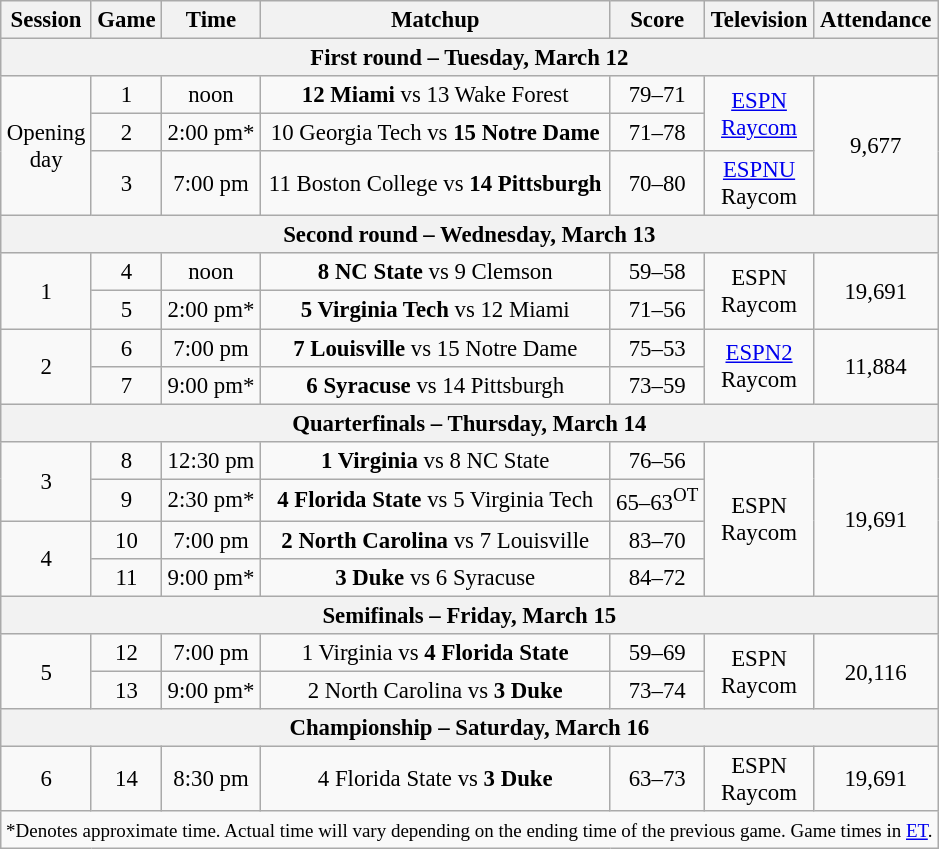<table class="wikitable" style="font-size: 95%;text-align:center">
<tr>
<th>Session</th>
<th>Game</th>
<th>Time</th>
<th>Matchup</th>
<th>Score</th>
<th>Television</th>
<th>Attendance</th>
</tr>
<tr>
<th colspan=7>First round – Tuesday, March 12</th>
</tr>
<tr>
<td rowspan=3>Opening<br>day</td>
<td>1</td>
<td>noon</td>
<td><strong>12 Miami</strong> vs 13 Wake Forest</td>
<td>79–71</td>
<td rowspan=2><a href='#'>ESPN</a><br><a href='#'>Raycom</a></td>
<td rowspan=3>9,677</td>
</tr>
<tr>
<td>2</td>
<td>2:00 pm*</td>
<td>10 Georgia Tech vs <strong>15 Notre Dame</strong></td>
<td>71–78</td>
</tr>
<tr>
<td>3</td>
<td>7:00 pm</td>
<td>11 Boston College vs <strong>14 Pittsburgh</strong></td>
<td>70–80</td>
<td><a href='#'>ESPNU</a><br>Raycom</td>
</tr>
<tr>
<th colspan=7>Second round – Wednesday, March 13</th>
</tr>
<tr>
<td rowspan=2>1</td>
<td>4</td>
<td>noon</td>
<td><strong>8 NC State</strong> vs 9 Clemson</td>
<td>59–58</td>
<td rowspan=2>ESPN<br>Raycom</td>
<td rowspan=2>19,691</td>
</tr>
<tr>
<td>5</td>
<td>2:00 pm*</td>
<td><strong>5 Virginia Tech</strong> vs 12 Miami</td>
<td>71–56</td>
</tr>
<tr>
<td rowspan=2>2</td>
<td>6</td>
<td>7:00 pm</td>
<td><strong>7 Louisville</strong> vs 15 Notre Dame</td>
<td>75–53</td>
<td rowspan=2><a href='#'>ESPN2</a><br>Raycom</td>
<td rowspan=2>11,884</td>
</tr>
<tr>
<td>7</td>
<td>9:00 pm*</td>
<td><strong>6 Syracuse</strong> vs 14 Pittsburgh</td>
<td>73–59</td>
</tr>
<tr>
<th colspan=7>Quarterfinals – Thursday, March 14</th>
</tr>
<tr>
<td rowspan=2>3</td>
<td>8</td>
<td>12:30 pm</td>
<td><strong>1 Virginia</strong> vs 8 NC State</td>
<td>76–56</td>
<td rowspan=4>ESPN<br>Raycom</td>
<td rowspan=4>19,691</td>
</tr>
<tr>
<td>9</td>
<td>2:30 pm*</td>
<td><strong>4 Florida State</strong> vs 5 Virginia Tech</td>
<td>65–63<sup>OT</sup></td>
</tr>
<tr>
<td rowspan=2>4</td>
<td>10</td>
<td>7:00 pm</td>
<td><strong>2 North Carolina</strong> vs 7 Louisville</td>
<td>83–70</td>
</tr>
<tr>
<td>11</td>
<td>9:00 pm*</td>
<td><strong>3 Duke</strong> vs 6 Syracuse</td>
<td>84–72</td>
</tr>
<tr>
<th colspan=7>Semifinals – Friday, March 15</th>
</tr>
<tr>
<td rowspan=2>5</td>
<td>12</td>
<td>7:00 pm</td>
<td>1 Virginia vs <strong>4 Florida State</strong></td>
<td>59–69</td>
<td rowspan=2>ESPN<br>Raycom</td>
<td rowspan=2>20,116</td>
</tr>
<tr>
<td>13</td>
<td>9:00 pm*</td>
<td>2 North Carolina vs <strong>3 Duke</strong></td>
<td>73–74</td>
</tr>
<tr>
<th colspan=7>Championship – Saturday, March 16</th>
</tr>
<tr>
<td rowspan=1>6</td>
<td>14</td>
<td>8:30 pm</td>
<td>4 Florida State vs <strong>3 Duke</strong></td>
<td>63–73</td>
<td rowspan=1>ESPN<br>Raycom</td>
<td rowspan=1>19,691</td>
</tr>
<tr>
<td colspan=7><small>*Denotes approximate time. Actual time will vary depending on the ending time of the previous game. Game times in <a href='#'>ET</a>.</small></td>
</tr>
</table>
